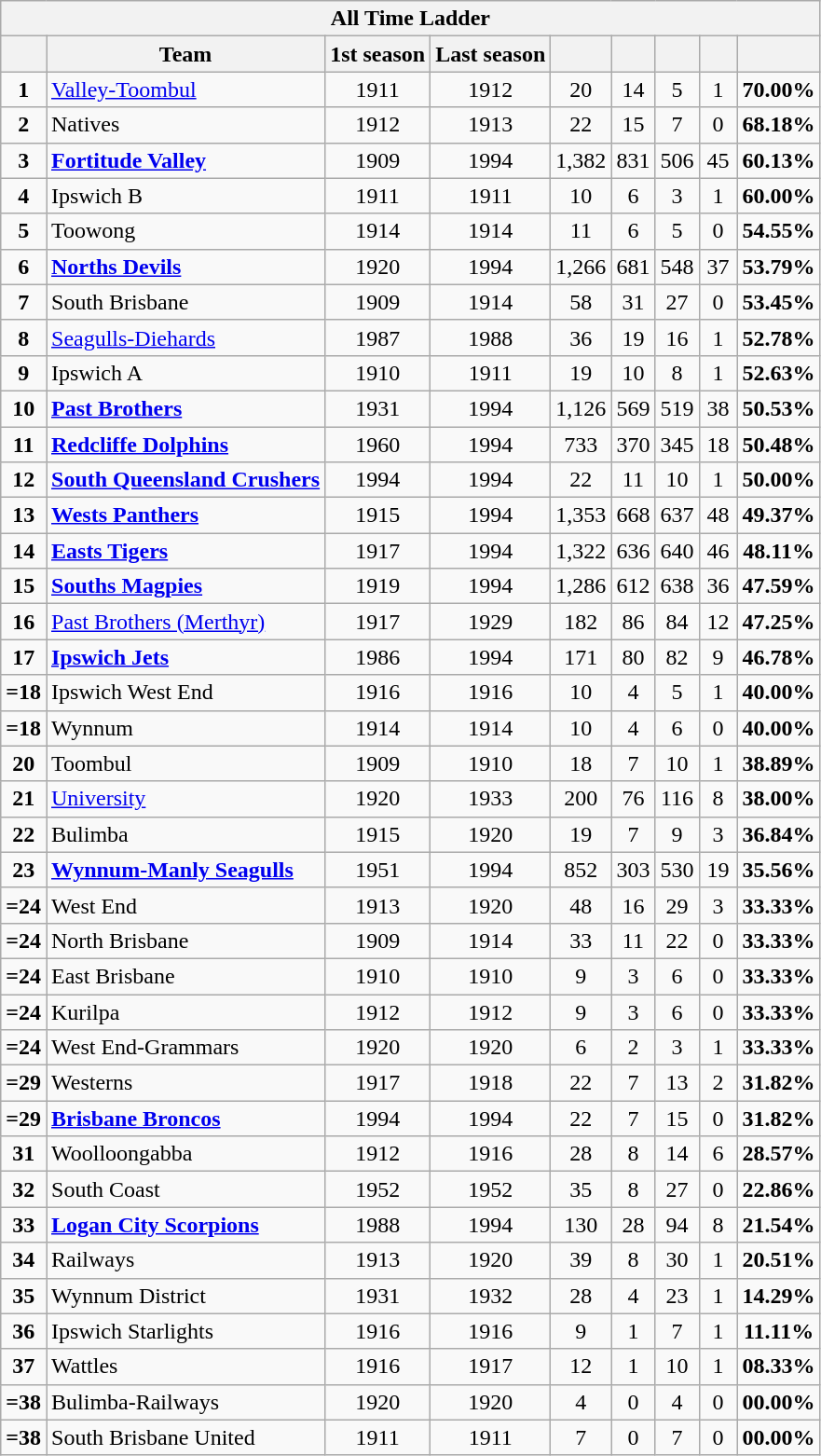<table class="wikitable sortable" style="text-align:center;">
<tr>
<th colspan="9">All Time Ladder</th>
</tr>
<tr>
<th width="20"></th>
<th>Team</th>
<th>1st season</th>
<th>Last season</th>
<th width="20"></th>
<th width="20"></th>
<th width="20"></th>
<th width="20"></th>
<th width="20"></th>
</tr>
<tr style="background:">
<td><strong>1</strong></td>
<td style="text-align:left;"> <a href='#'>Valley-Toombul</a></td>
<td>1911</td>
<td>1912</td>
<td>20</td>
<td>14</td>
<td>5</td>
<td>1</td>
<td><strong>70.00%</strong></td>
</tr>
<tr style="background:">
<td><strong>2</strong></td>
<td style="text-align:left;"> Natives</td>
<td>1912</td>
<td>1913</td>
<td>22</td>
<td>15</td>
<td>7</td>
<td>0</td>
<td><strong>68.18%</strong></td>
</tr>
<tr style="background:">
<td><strong>3</strong></td>
<td style="text-align:left;"> <strong><a href='#'>Fortitude Valley</a></strong></td>
<td>1909</td>
<td>1994</td>
<td>1,382</td>
<td>831</td>
<td>506</td>
<td>45</td>
<td><strong>60.13%</strong></td>
</tr>
<tr style="background:">
<td><strong>4</strong></td>
<td style="text-align:left;">Ipswich B</td>
<td>1911</td>
<td>1911</td>
<td>10</td>
<td>6</td>
<td>3</td>
<td>1</td>
<td><strong>60.00%</strong></td>
</tr>
<tr style="background:">
<td><strong>5</strong></td>
<td style="text-align:left;">Toowong</td>
<td>1914</td>
<td>1914</td>
<td>11</td>
<td>6</td>
<td>5</td>
<td>0</td>
<td><strong>54.55%</strong></td>
</tr>
<tr style="background:">
<td><strong>6</strong></td>
<td style="text-align:left;"> <strong><a href='#'>Norths Devils</a></strong></td>
<td>1920</td>
<td>1994</td>
<td>1,266</td>
<td>681</td>
<td>548</td>
<td>37</td>
<td><strong>53.79%</strong></td>
</tr>
<tr style="background:">
<td><strong>7</strong></td>
<td style="text-align:left;">South Brisbane</td>
<td>1909</td>
<td>1914</td>
<td>58</td>
<td>31</td>
<td>27</td>
<td>0</td>
<td><strong>53.45%</strong></td>
</tr>
<tr style="background:">
<td><strong>8</strong></td>
<td style="text-align:left;"> <a href='#'>Seagulls-Diehards</a></td>
<td>1987</td>
<td>1988</td>
<td>36</td>
<td>19</td>
<td>16</td>
<td>1</td>
<td><strong>52.78%</strong></td>
</tr>
<tr style="background:">
<td><strong>9</strong></td>
<td style="text-align:left;">Ipswich A</td>
<td>1910</td>
<td>1911</td>
<td>19</td>
<td>10</td>
<td>8</td>
<td>1</td>
<td><strong>52.63%</strong></td>
</tr>
<tr style="background:">
<td><strong>10</strong></td>
<td style="text-align:left;"> <strong><a href='#'>Past Brothers</a></strong></td>
<td>1931</td>
<td>1994</td>
<td>1,126</td>
<td>569</td>
<td>519</td>
<td>38</td>
<td><strong>50.53%</strong></td>
</tr>
<tr style="background:">
<td><strong>11</strong></td>
<td style="text-align:left;"> <strong><a href='#'>Redcliffe Dolphins</a></strong></td>
<td>1960</td>
<td>1994</td>
<td>733</td>
<td>370</td>
<td>345</td>
<td>18</td>
<td><strong>50.48%</strong></td>
</tr>
<tr>
<td><strong>12</strong></td>
<td style="text-align:left;"> <strong><a href='#'>South Queensland Crushers</a></strong></td>
<td>1994</td>
<td>1994</td>
<td>22</td>
<td>11</td>
<td>10</td>
<td>1</td>
<td><strong>50.00%</strong></td>
</tr>
<tr style="background:">
<td><strong>13</strong></td>
<td style="text-align:left;"> <strong><a href='#'>Wests Panthers</a></strong></td>
<td>1915</td>
<td>1994</td>
<td>1,353</td>
<td>668</td>
<td>637</td>
<td>48</td>
<td><strong>49.37%</strong></td>
</tr>
<tr style="background:">
<td><strong>14</strong></td>
<td style="text-align:left;"> <strong><a href='#'>Easts Tigers</a></strong></td>
<td>1917</td>
<td>1994</td>
<td>1,322</td>
<td>636</td>
<td>640</td>
<td>46</td>
<td><strong>48.11%</strong></td>
</tr>
<tr style="background:">
<td><strong>15</strong></td>
<td style="text-align:left;"> <strong><a href='#'>Souths Magpies</a></strong></td>
<td>1919</td>
<td>1994</td>
<td>1,286</td>
<td>612</td>
<td>638</td>
<td>36</td>
<td><strong>47.59%</strong></td>
</tr>
<tr style="background:">
<td><strong>16</strong></td>
<td style="text-align:left;"> <a href='#'>Past Brothers (Merthyr)</a></td>
<td>1917</td>
<td>1929</td>
<td>182</td>
<td>86</td>
<td>84</td>
<td>12</td>
<td><strong>47.25%</strong></td>
</tr>
<tr style="background:">
<td><strong>17</strong></td>
<td style="text-align:left;"> <strong><a href='#'>Ipswich Jets</a></strong></td>
<td>1986</td>
<td>1994</td>
<td>171</td>
<td>80</td>
<td>82</td>
<td>9</td>
<td><strong>46.78%</strong></td>
</tr>
<tr style="background:">
<td><strong>=18</strong></td>
<td style="text-align:left;">Ipswich West End</td>
<td>1916</td>
<td>1916</td>
<td>10</td>
<td>4</td>
<td>5</td>
<td>1</td>
<td><strong>40.00%</strong></td>
</tr>
<tr style="background:">
<td><strong>=18</strong></td>
<td style="text-align:left;">Wynnum</td>
<td>1914</td>
<td>1914</td>
<td>10</td>
<td>4</td>
<td>6</td>
<td>0</td>
<td><strong>40.00%</strong></td>
</tr>
<tr style="background:">
<td><strong>20</strong></td>
<td style="text-align:left;">Toombul</td>
<td>1909</td>
<td>1910</td>
<td>18</td>
<td>7</td>
<td>10</td>
<td>1</td>
<td><strong>38.89%</strong></td>
</tr>
<tr style="background:">
<td><strong>21</strong></td>
<td style="text-align:left;"> <a href='#'>University</a></td>
<td>1920</td>
<td>1933</td>
<td>200</td>
<td>76</td>
<td>116</td>
<td>8</td>
<td><strong>38.00%</strong></td>
</tr>
<tr style="background:">
<td><strong>22</strong></td>
<td style="text-align:left;">Bulimba</td>
<td>1915</td>
<td>1920</td>
<td>19</td>
<td>7</td>
<td>9</td>
<td>3</td>
<td><strong>36.84%</strong></td>
</tr>
<tr style="background:">
<td><strong>23</strong></td>
<td style="text-align:left;"> <strong><a href='#'>Wynnum-Manly Seagulls</a></strong></td>
<td>1951</td>
<td>1994</td>
<td>852</td>
<td>303</td>
<td>530</td>
<td>19</td>
<td><strong>35.56%</strong></td>
</tr>
<tr style="background:">
<td><strong>=24</strong></td>
<td style="text-align:left;">West End</td>
<td>1913</td>
<td>1920</td>
<td>48</td>
<td>16</td>
<td>29</td>
<td>3</td>
<td><strong>33.33%</strong></td>
</tr>
<tr style="background:">
<td><strong>=24</strong></td>
<td style="text-align:left;">North Brisbane</td>
<td>1909</td>
<td>1914</td>
<td>33</td>
<td>11</td>
<td>22</td>
<td>0</td>
<td><strong>33.33%</strong></td>
</tr>
<tr style="background:">
<td><strong>=24</strong></td>
<td style="text-align:left;">East Brisbane</td>
<td>1910</td>
<td>1910</td>
<td>9</td>
<td>3</td>
<td>6</td>
<td>0</td>
<td><strong>33.33%</strong></td>
</tr>
<tr style="background:">
<td><strong>=24</strong></td>
<td style="text-align:left;">Kurilpa</td>
<td>1912</td>
<td>1912</td>
<td>9</td>
<td>3</td>
<td>6</td>
<td>0</td>
<td><strong>33.33%</strong></td>
</tr>
<tr style="background:">
<td><strong>=24</strong></td>
<td style="text-align:left;">West End-Grammars</td>
<td>1920</td>
<td>1920</td>
<td>6</td>
<td>2</td>
<td>3</td>
<td>1</td>
<td><strong>33.33%</strong></td>
</tr>
<tr style="background:">
<td><strong>=29</strong></td>
<td style="text-align:left;">Westerns</td>
<td>1917</td>
<td>1918</td>
<td>22</td>
<td>7</td>
<td>13</td>
<td>2</td>
<td><strong>31.82%</strong></td>
</tr>
<tr>
<td><strong>=29</strong></td>
<td style="text-align:left;"> <strong><a href='#'>Brisbane Broncos</a></strong></td>
<td>1994</td>
<td>1994</td>
<td>22</td>
<td>7</td>
<td>15</td>
<td>0</td>
<td><strong>31.82%</strong></td>
</tr>
<tr style="background:">
<td><strong>31</strong></td>
<td style="text-align:left;">Woolloongabba</td>
<td>1912</td>
<td>1916</td>
<td>28</td>
<td>8</td>
<td>14</td>
<td>6</td>
<td><strong>28.57%</strong></td>
</tr>
<tr style="background:">
<td><strong>32</strong></td>
<td style="text-align:left;">South Coast</td>
<td>1952</td>
<td>1952</td>
<td>35</td>
<td>8</td>
<td>27</td>
<td>0</td>
<td><strong>22.86%</strong></td>
</tr>
<tr style="background:">
<td><strong>33</strong></td>
<td style="text-align:left;"> <strong><a href='#'>Logan City Scorpions</a></strong></td>
<td>1988</td>
<td>1994</td>
<td>130</td>
<td>28</td>
<td>94</td>
<td>8</td>
<td><strong>21.54%</strong></td>
</tr>
<tr style="background:">
<td><strong>34</strong></td>
<td style="text-align:left;">Railways</td>
<td>1913</td>
<td>1920</td>
<td>39</td>
<td>8</td>
<td>30</td>
<td>1</td>
<td><strong>20.51%</strong></td>
</tr>
<tr>
<td><strong>35</strong></td>
<td style="text-align:left;">Wynnum District</td>
<td>1931</td>
<td>1932</td>
<td>28</td>
<td>4</td>
<td>23</td>
<td>1</td>
<td><strong>14.29%</strong></td>
</tr>
<tr style="background:">
<td><strong>36</strong></td>
<td style="text-align:left;">Ipswich Starlights</td>
<td>1916</td>
<td>1916</td>
<td>9</td>
<td>1</td>
<td>7</td>
<td>1</td>
<td><strong>11.11%</strong></td>
</tr>
<tr style="background:">
<td><strong>37</strong></td>
<td style="text-align:left;">Wattles</td>
<td>1916</td>
<td>1917</td>
<td>12</td>
<td>1</td>
<td>10</td>
<td>1</td>
<td><strong>08.33%</strong></td>
</tr>
<tr>
<td><strong>=38</strong></td>
<td style="text-align:left;">Bulimba-Railways</td>
<td>1920</td>
<td>1920</td>
<td>4</td>
<td>0</td>
<td>4</td>
<td>0</td>
<td><strong>00.00%</strong></td>
</tr>
<tr>
<td><strong>=38</strong></td>
<td style="text-align:left;">South Brisbane United</td>
<td>1911</td>
<td>1911</td>
<td>7</td>
<td>0</td>
<td>7</td>
<td>0</td>
<td><strong>00.00%</strong></td>
</tr>
</table>
